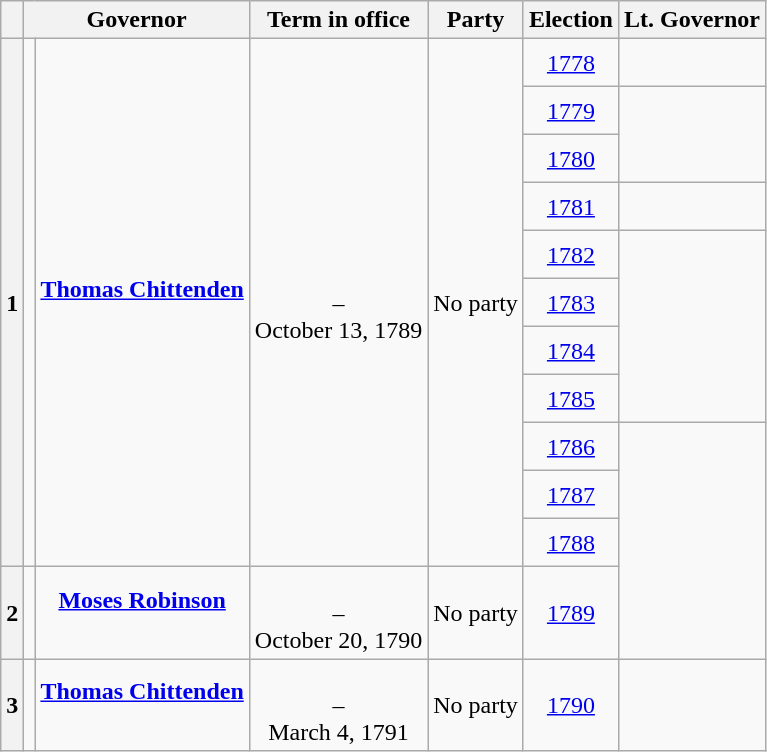<table class="wikitable sortable" style="text-align:center;">
<tr>
<th scope="col" data-sort-type="number"></th>
<th scope="colgroup" colspan="2">Governor</th>
<th scope="col">Term in office</th>
<th scope="col">Party</th>
<th scope="col">Election</th>
<th scope="col">Lt. Governor</th>
</tr>
<tr style="height:2em;">
<th rowspan="11" scope="rowgroup">1</th>
<td rowspan="11" data-sort-value="Chittenden, Thomas"></td>
<td rowspan="11"><strong><a href='#'>Thomas Chittenden</a></strong><br><br></td>
<td rowspan="11"><br>–<br>October 13, 1789<br></td>
<td rowspan="11">No party</td>
<td><a href='#'>1778</a></td>
<td></td>
</tr>
<tr style="height:2em;">
<td><a href='#'>1779</a></td>
<td rowspan="2"></td>
</tr>
<tr style="height:2em;">
<td><a href='#'>1780</a></td>
</tr>
<tr style="height:2em;">
<td><a href='#'>1781</a></td>
<td></td>
</tr>
<tr style="height:2em;">
<td><a href='#'>1782</a></td>
<td rowspan="4"></td>
</tr>
<tr style="height:2em;">
<td><a href='#'>1783</a></td>
</tr>
<tr style="height:2em;">
<td><a href='#'>1784</a></td>
</tr>
<tr style="height:2em;">
<td><a href='#'>1785</a></td>
</tr>
<tr style="height:2em;">
<td><a href='#'>1786</a></td>
<td rowspan="4"></td>
</tr>
<tr style="height:2em;">
<td><a href='#'>1787</a></td>
</tr>
<tr style="height:2em;">
<td><a href='#'>1788</a></td>
</tr>
<tr style="height:2em;">
<th scope="row">2</th>
<td data-sort-value="Robinson, Moses"></td>
<td><strong><a href='#'>Moses Robinson</a></strong><br><br></td>
<td><br>–<br>October 20, 1790<br></td>
<td>No party</td>
<td><a href='#'>1789</a></td>
</tr>
<tr style="height:2em;">
<th scope="row">3</th>
<td data-sort-value="Chittenden, Thomas"></td>
<td><strong><a href='#'>Thomas Chittenden</a></strong><br><br></td>
<td><br>–<br>March 4, 1791<br></td>
<td>No party</td>
<td><a href='#'>1790</a></td>
<td></td>
</tr>
</table>
